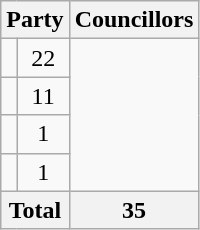<table class="wikitable">
<tr>
<th colspan=2>Party</th>
<th>Councillors</th>
</tr>
<tr>
<td></td>
<td align=center>22</td>
</tr>
<tr>
<td></td>
<td align=center>11</td>
</tr>
<tr>
<td></td>
<td align=center>1</td>
</tr>
<tr>
<td></td>
<td align=center>1</td>
</tr>
<tr>
<th colspan=2>Total</th>
<th align=center>35</th>
</tr>
</table>
